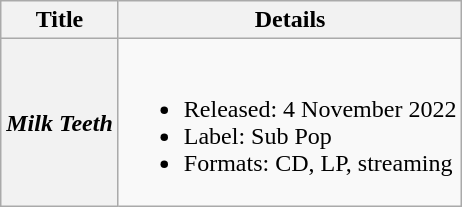<table class="wikitable plainrowheaders">
<tr>
<th scope="col">Title</th>
<th scope="col">Details</th>
</tr>
<tr>
<th scope="row"><em>Milk Teeth</em></th>
<td><br><ul><li>Released: 4 November 2022</li><li>Label: Sub Pop</li><li>Formats: CD, LP, streaming</li></ul></td>
</tr>
</table>
